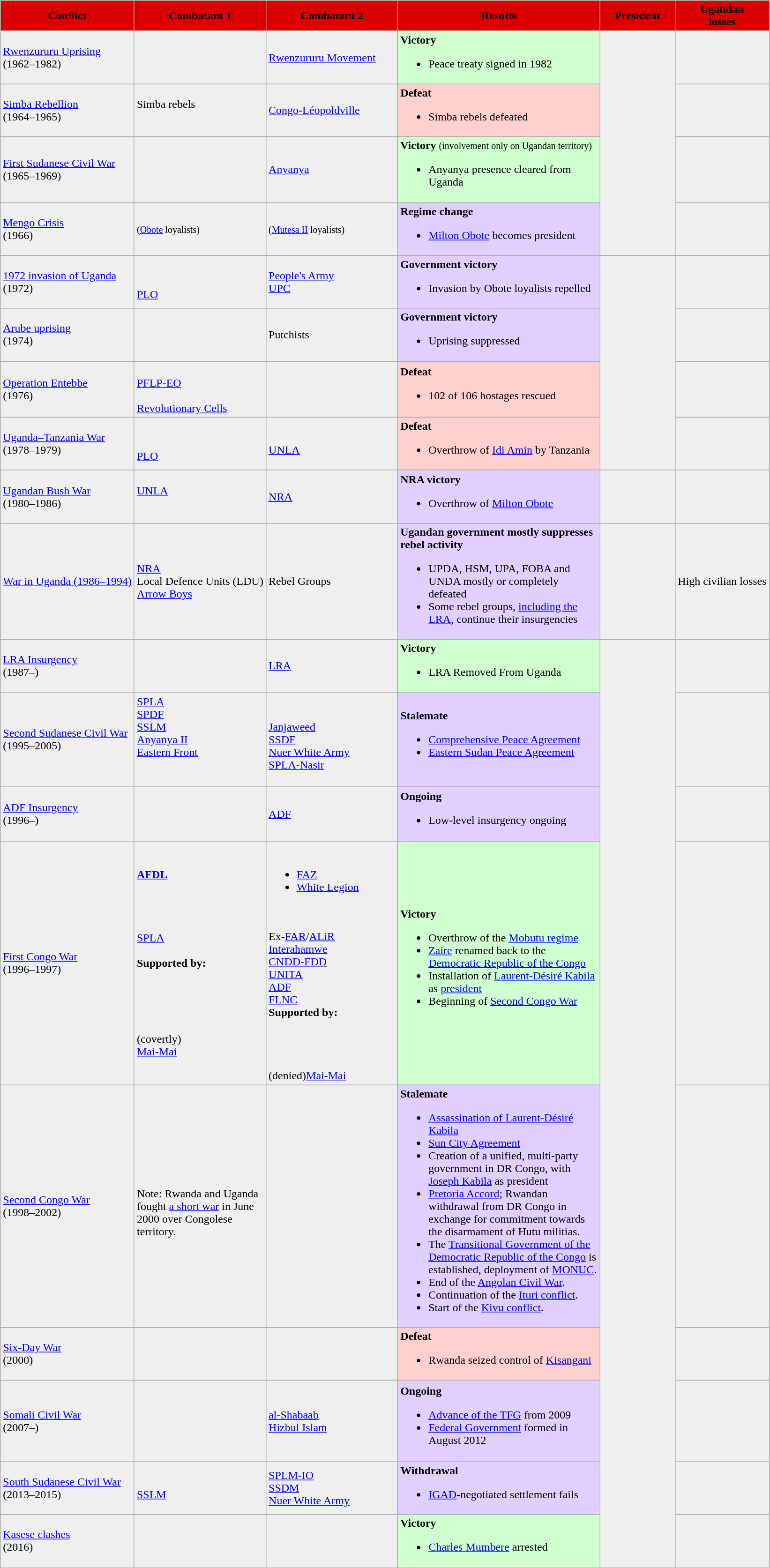<table class="wikitable">
<tr>
<th style="background:#DA0000" rowspan="1" width=><span>Conflict</span></th>
<th style="background:#DA0000" rowspan="1" width=180px><span>Combatant 1</span></th>
<th style="background:#DA0000" rowspan="1" width=180px><span>Combatant 2</span></th>
<th style="background:#DA0000" rowspan="1" width=280px><span>Results</span></th>
<th style="background:#DA0000" rowspan="1" width=100px><span>President</span></th>
<th style="background:#DA0000" rowspan="1" width=><span>Ugandan<br>losses</span></th>
</tr>
<tr>
<td style="background:#efefef"><a href='#'>Rwenzururu Uprising</a><br>(1962–1982)</td>
<td style="background:#efefef"></td>
<td style="background:#efefef"> <a href='#'>Rwenzururu Movement</a></td>
<td style="background:#D0FFD0"><strong>Victory</strong><br><ul><li>Peace treaty signed in 1982</li></ul></td>
<td style="background:#efefef" rowspan=4></td>
<td style="background:#efefef"></td>
</tr>
<tr>
<td style="background:#efefef"><a href='#'>Simba Rebellion</a><br>(1964–1965)</td>
<td style="background:#efefef"> Simba rebels<br><br></td>
<td style="background:#efefef"> <a href='#'>Congo-Léopoldville</a><br></td>
<td style="background:#FFD0D0"><strong>Defeat</strong><br><ul><li>Simba rebels defeated</li></ul></td>
<td style="background:#efefef"></td>
</tr>
<tr>
<td style="background:#efefef"><a href='#'>First Sudanese Civil War</a><br>(1965–1969)</td>
<td style="background:#efefef"><br></td>
<td style="background:#efefef"> <a href='#'>Anyanya</a></td>
<td style="background:#D0FFD0"><strong>Victory</strong> <small>(involvement only on Ugandan territory)</small><br><ul><li>Anyanya presence cleared from Uganda</li></ul></td>
<td style="background:#efefef"></td>
</tr>
<tr>
<td style="background:#efefef"><a href='#'>Mengo Crisis</a><br>(1966)</td>
<td style="background:#efefef"> <small>(<a href='#'>Obote</a> loyalists)</small></td>
<td style="background:#efefef"> <small>(<a href='#'>Mutesa II</a> loyalists)</small></td>
<td style="background:#E0D0FF"><strong>Regime change</strong><br><ul><li><a href='#'>Milton Obote</a> becomes president</li></ul></td>
<td style="background:#efefef"></td>
</tr>
<tr>
<td style="background:#efefef"><a href='#'>1972 invasion of Uganda</a><br>(1972)</td>
<td style="background:#efefef"><br><br> <a href='#'>PLO</a></td>
<td style="background:#efefef"> <a href='#'>People's Army</a><br> <a href='#'>UPC</a><br></td>
<td style="background:#E0D0FF"><strong>Government victory</strong><br><ul><li>Invasion by Obote loyalists repelled</li></ul></td>
<td style="background:#efefef" rowspan=4></td>
<td style="background:#efefef"></td>
</tr>
<tr>
<td style="background:#efefef"><a href='#'>Arube uprising</a><br>(1974)</td>
<td style="background:#efefef"></td>
<td style="background:#efefef"> Putchists</td>
<td style="background:#E0D0FF"><strong>Government victory</strong><br><ul><li>Uprising suppressed</li></ul></td>
<td style="background:#efefef"></td>
</tr>
<tr>
<td style="background:#efefef"><a href='#'>Operation Entebbe</a><br>(1976)</td>
<td style="background:#efefef"><br> <a href='#'>PFLP-EO</a><br><br> <a href='#'>Revolutionary Cells</a></td>
<td style="background:#efefef"></td>
<td style="background:#FFD0D0"><strong>Defeat</strong><br><ul><li>102 of 106 hostages rescued</li></ul></td>
<td style="background:#efefef"></td>
</tr>
<tr>
<td style="background:#efefef"><a href='#'>Uganda–Tanzania War</a><br>(1978–1979)</td>
<td style="background:#efefef"> <br><br> <a href='#'>PLO</a></td>
<td style="background:#efefef"><br> <a href='#'>UNLA</a><br></td>
<td style="background:#FFD0D0"><strong>Defeat</strong><br><ul><li>Overthrow of <a href='#'>Idi Amin</a> by Tanzania</li></ul></td>
<td style="background:#efefef"></td>
</tr>
<tr>
<td style="background:#efefef"><a href='#'>Ugandan Bush War</a><br>(1980–1986)</td>
<td style="background:#efefef"> <a href='#'>UNLA</a><br><br></td>
<td style="background:#efefef"> <a href='#'>NRA</a></td>
<td style="background:#E0D0FF"><strong>NRA victory</strong><br><ul><li>Overthrow of <a href='#'>Milton Obote</a></li></ul></td>
<td style="background:#efefef"></td>
<td style="background:#efefef"></td>
</tr>
<tr>
<td style="background:#efefef"><a href='#'>War in Uganda (1986–1994)</a></td>
<td style="background:#efefef"> <a href='#'>NRA</a><br>Local Defence Units (LDU)<br><a href='#'>Arrow Boys</a></td>
<td style="background:#efefef"> Rebel Groups</td>
<td style="background:#E0D0FF"><strong>Ugandan government mostly suppresses rebel activity</strong><br><ul><li>UPDA, HSM, UPA, FOBA and UNDA mostly or completely defeated</li><li>Some rebel groups, <a href='#'>including the LRA</a>, continue their insurgencies</li></ul></td>
<td style="background:#efefef"></td>
<td style="background:#efefef">High civilian losses</td>
</tr>
<tr>
<td style="background:#efefef"><a href='#'>LRA Insurgency</a><br>(1987–)</td>
<td style="background:#efefef"><br><br><br></td>
<td style="background:#efefef"> <a href='#'>LRA</a></td>
<td style="background:#D0FFD0"><strong>Victory</strong><br><ul><li>LRA Removed From Uganda</li></ul></td>
<td style="background:#efefef" rowspan=9></td>
<td style="background:#efefef"></td>
</tr>
<tr>
<td style="background:#efefef"><a href='#'>Second Sudanese Civil War</a><br> (1995–2005)</td>
<td style="background:#efefef"> <a href='#'>SPLA</a><br> <a href='#'>SPDF</a><br> <a href='#'>SSLM</a><br> <a href='#'>Anyanya II</a><br> <a href='#'>Eastern Front</a><br><br><br></td>
<td style="background:#efefef"><br> <a href='#'>Janjaweed</a><br> <a href='#'>SSDF</a><br> <a href='#'>Nuer White Army</a><br> <a href='#'>SPLA-Nasir</a></td>
<td style="background:#E0D0FF"><strong>Stalemate</strong><br><ul><li><a href='#'>Comprehensive Peace Agreement</a></li><li><a href='#'>Eastern Sudan Peace Agreement</a></li></ul></td>
<td style="background:#efefef"></td>
</tr>
<tr>
<td style="background:#efefef"><a href='#'>ADF Insurgency</a><br>(1996–)</td>
<td style="background:#efefef"><br><br><br><br></td>
<td style="background:#efefef"> <a href='#'>ADF</a></td>
<td style="background:#E0D0FF"><strong>Ongoing</strong><br><ul><li>Low-level insurgency ongoing</li></ul></td>
<td style="background:#efefef"></td>
</tr>
<tr>
<td style="background:#efefef"><a href='#'>First Congo War</a><br>(1996–1997)</td>
<td style="background:#efefef"> <strong><a href='#'>AFDL</a></strong><br><br><br><br><br> <a href='#'>SPLA</a><br><br><strong>Supported by:</strong><br><br><br><br><br><br> (covertly)<br><a href='#'>Mai-Mai</a></td>
<td style="background:#efefef"><strong></strong><br><ul><li><a href='#'>FAZ</a></li><li><a href='#'>White Legion</a></li></ul><br><br> Ex-<a href='#'>FAR</a>/<a href='#'>ALiR</a><br> <a href='#'>Interahamwe</a><br> <a href='#'>CNDD-FDD</a><br> <a href='#'>UNITA</a><br> <a href='#'>ADF</a><br> <a href='#'>FLNC</a><br><strong>Supported by:</strong><br><br><br><br><br> (denied)<a href='#'>Mai-Mai</a></td>
<td style="background:#D0FFD0"><strong>Victory</strong><br><ul><li>Overthrow of the <a href='#'>Mobutu regime</a></li><li><a href='#'>Zaire</a> renamed back to the <a href='#'>Democratic Republic of the Congo</a></li><li>Installation of <a href='#'>Laurent-Désiré Kabila</a> as <a href='#'>president</a></li><li>Beginning of <a href='#'>Second Congo War</a></li></ul></td>
<td style="background:#efefef"></td>
</tr>
<tr>
<td style="background:#efefef"><a href='#'>Second Congo War</a><br>(1998–2002)</td>
<td style="background:#efefef"><br>Note: Rwanda and Uganda fought <a href='#'>a short war</a> in June 2000 over Congolese territory.</td>
<td style="background:#efefef"></td>
<td style="background:#E0D0FF"><strong>Stalemate</strong><br><ul><li><a href='#'>Assassination of Laurent-Désiré Kabila</a></li><li><a href='#'>Sun City Agreement</a></li><li>Creation of a unified, multi-party government in DR Congo, with <a href='#'>Joseph Kabila</a> as president</li><li><a href='#'>Pretoria Accord</a>; Rwandan withdrawal from DR Congo in exchange for commitment towards the disarmament of Hutu militias.</li><li>The <a href='#'>Transitional Government of the Democratic Republic of the Congo</a> is established, deployment of <a href='#'>MONUC</a>.</li><li>End of the <a href='#'>Angolan Civil War</a>.</li><li>Continuation of the <a href='#'>Ituri conflict</a>.</li><li>Start of the <a href='#'>Kivu conflict</a>.</li></ul></td>
<td style="background:#efefef"></td>
</tr>
<tr>
<td style="background:#efefef"><a href='#'>Six-Day War</a><br>(2000)</td>
<td style="background:#efefef"></td>
<td style="background:#efefef"></td>
<td style="background:#FFD0D0"><strong>Defeat</strong><br><ul><li>Rwanda seized control of <a href='#'>Kisangani</a></li></ul></td>
<td style="background:#efefef"></td>
</tr>
<tr>
<td style="background:#efefef"><a href='#'>Somali Civil War</a><br>(2007–)</td>
<td style="background:#efefef"><br><br><br><br><br><br></td>
<td style="background:#efefef"> <a href='#'>al-Shabaab</a><br> <a href='#'>Hizbul Islam</a></td>
<td style="background:#E0D0FF"><strong>Ongoing</strong><br><ul><li><a href='#'>Advance of the TFG</a> from 2009</li><li><a href='#'>Federal Government</a> formed in August 2012</li></ul></td>
<td style="background:#efefef"></td>
</tr>
<tr>
<td style="background:#efefef"><a href='#'>South Sudanese Civil War</a> <br> (2013–2015)</td>
<td style="background:#efefef"><br> <a href='#'>SSLM</a><br></td>
<td style="background:#efefef"> <a href='#'>SPLM-IO</a><br> <a href='#'>SSDM</a><br> <a href='#'>Nuer White Army</a></td>
<td style="background:#E0D0FF"><strong>Withdrawal</strong><br><ul><li><a href='#'>IGAD</a>-negotiated settlement fails</li></ul></td>
<td style="background:#efefef"></td>
</tr>
<tr>
<td style="background:#efefef"><a href='#'>Kasese clashes</a> <br> (2016)</td>
<td style="background:#efefef"></td>
<td style="background:#efefef"></td>
<td style="background:#D0FFD0"><strong>Victory</strong><br><ul><li><a href='#'>Charles Mumbere</a> arrested</li></ul></td>
<td style="background:#efefef"></td>
</tr>
</table>
